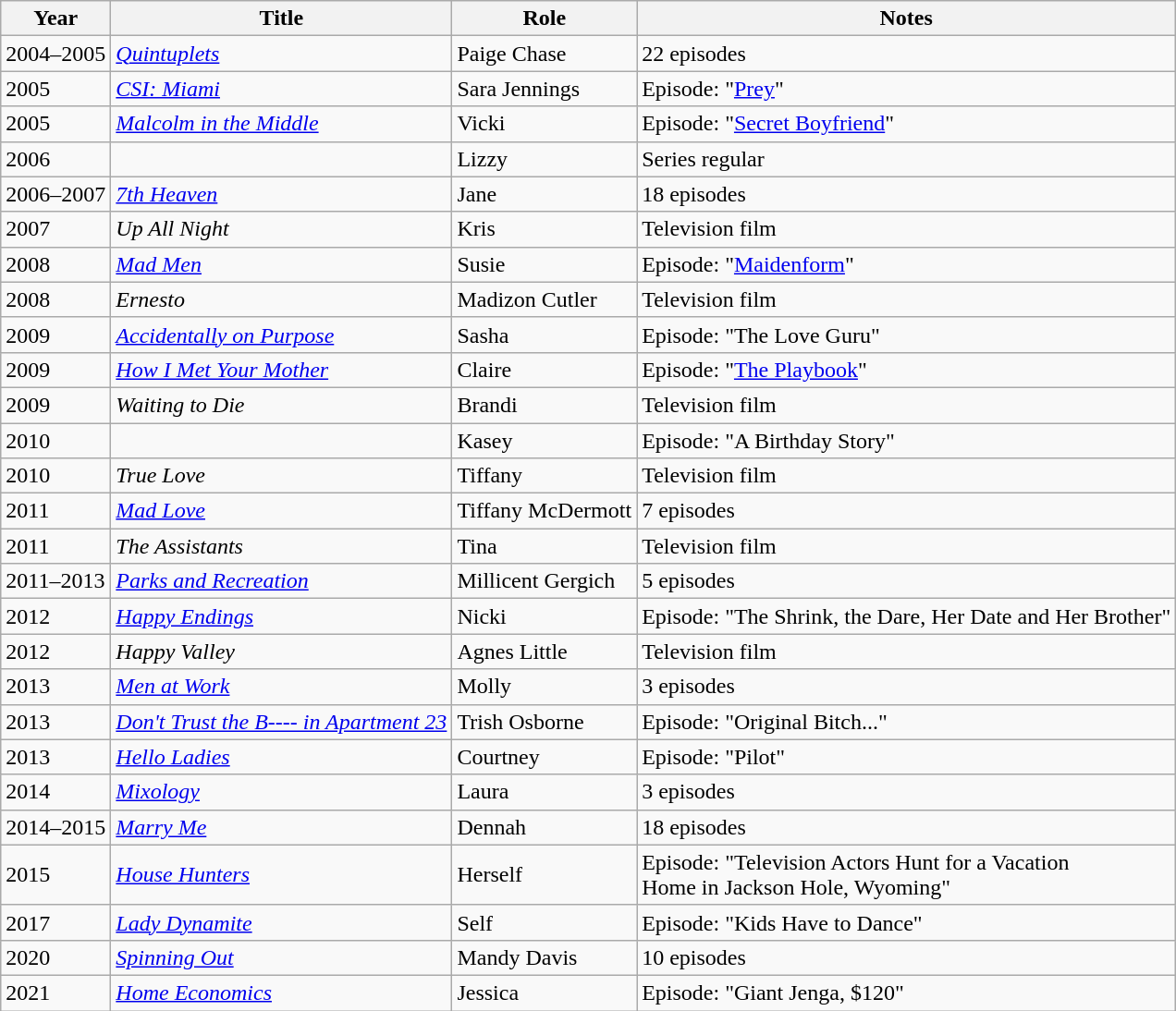<table class="wikitable sortable">
<tr>
<th>Year</th>
<th>Title</th>
<th>Role</th>
<th class="unsortable">Notes</th>
</tr>
<tr>
<td>2004–2005</td>
<td><em><a href='#'>Quintuplets</a></em></td>
<td>Paige Chase</td>
<td>22 episodes</td>
</tr>
<tr>
<td>2005</td>
<td><em><a href='#'>CSI: Miami</a></em></td>
<td>Sara Jennings</td>
<td>Episode: "<a href='#'>Prey</a>"</td>
</tr>
<tr>
<td>2005</td>
<td><em><a href='#'>Malcolm in the Middle</a></em></td>
<td>Vicki</td>
<td>Episode: "<a href='#'>Secret Boyfriend</a>"</td>
</tr>
<tr>
<td>2006</td>
<td><em></em></td>
<td>Lizzy</td>
<td>Series regular</td>
</tr>
<tr>
<td>2006–2007</td>
<td><em><a href='#'>7th Heaven</a></em></td>
<td>Jane</td>
<td>18 episodes</td>
</tr>
<tr>
<td>2007</td>
<td><em>Up All Night</em></td>
<td>Kris</td>
<td>Television film</td>
</tr>
<tr>
<td>2008</td>
<td><em><a href='#'>Mad Men</a></em></td>
<td>Susie</td>
<td>Episode: "<a href='#'>Maidenform</a>"</td>
</tr>
<tr>
<td>2008</td>
<td><em>Ernesto</em></td>
<td>Madizon Cutler</td>
<td>Television film</td>
</tr>
<tr>
<td>2009</td>
<td><em><a href='#'>Accidentally on Purpose</a></em></td>
<td>Sasha</td>
<td>Episode: "The Love Guru"</td>
</tr>
<tr>
<td>2009</td>
<td><em><a href='#'>How I Met Your Mother</a></em></td>
<td>Claire</td>
<td>Episode: "<a href='#'>The Playbook</a>"</td>
</tr>
<tr>
<td>2009</td>
<td><em>Waiting to Die</em></td>
<td>Brandi</td>
<td>Television film</td>
</tr>
<tr>
<td>2010</td>
<td><em></em></td>
<td>Kasey</td>
<td>Episode: "A Birthday Story"</td>
</tr>
<tr>
<td>2010</td>
<td><em>True Love</em></td>
<td>Tiffany</td>
<td>Television film</td>
</tr>
<tr>
<td>2011</td>
<td><em><a href='#'>Mad Love</a></em></td>
<td>Tiffany McDermott</td>
<td>7 episodes</td>
</tr>
<tr>
<td>2011</td>
<td><em>The Assistants</em></td>
<td>Tina</td>
<td>Television film</td>
</tr>
<tr>
<td>2011–2013</td>
<td><em><a href='#'>Parks and Recreation</a></em></td>
<td>Millicent Gergich</td>
<td>5 episodes</td>
</tr>
<tr>
<td>2012</td>
<td><em><a href='#'>Happy Endings</a></em></td>
<td>Nicki</td>
<td>Episode: "The Shrink, the Dare, Her Date and Her Brother"</td>
</tr>
<tr>
<td>2012</td>
<td><em>Happy Valley</em></td>
<td>Agnes Little</td>
<td>Television film</td>
</tr>
<tr>
<td>2013</td>
<td><em><a href='#'>Men at Work</a></em></td>
<td>Molly</td>
<td>3 episodes</td>
</tr>
<tr>
<td>2013</td>
<td><em><a href='#'>Don't Trust the B---- in Apartment 23</a></em></td>
<td>Trish Osborne</td>
<td>Episode: "Original Bitch..."</td>
</tr>
<tr>
<td>2013</td>
<td><em><a href='#'>Hello Ladies</a></em></td>
<td>Courtney</td>
<td>Episode: "Pilot"</td>
</tr>
<tr>
<td>2014</td>
<td><em><a href='#'>Mixology</a></em></td>
<td>Laura</td>
<td>3 episodes</td>
</tr>
<tr>
<td>2014–2015</td>
<td><em><a href='#'>Marry Me</a></em></td>
<td>Dennah</td>
<td>18 episodes</td>
</tr>
<tr>
<td>2015</td>
<td><em><a href='#'>House Hunters</a></em></td>
<td>Herself</td>
<td>Episode: "Television Actors Hunt for a Vacation<br>Home in Jackson Hole, Wyoming"</td>
</tr>
<tr>
<td>2017</td>
<td><em><a href='#'>Lady Dynamite</a></em></td>
<td>Self</td>
<td>Episode: "Kids Have to Dance"</td>
</tr>
<tr>
<td>2020</td>
<td><em><a href='#'>Spinning Out</a></em></td>
<td>Mandy Davis</td>
<td>10 episodes</td>
</tr>
<tr>
<td>2021</td>
<td><em><a href='#'>Home Economics</a></em></td>
<td>Jessica</td>
<td>Episode: "Giant Jenga, $120"</td>
</tr>
</table>
